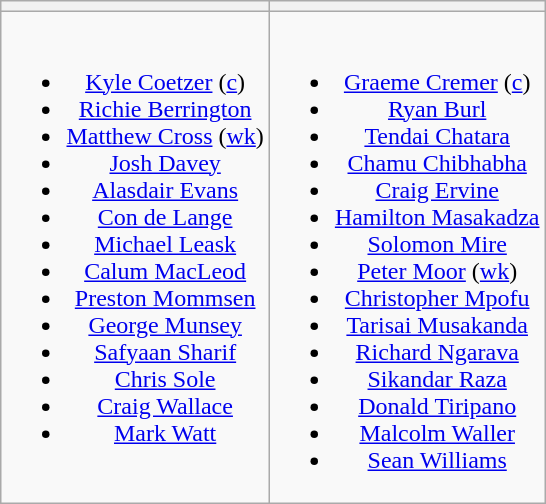<table class="wikitable" style="text-align:center; margin:0 auto">
<tr>
<th></th>
<th></th>
</tr>
<tr style="vertical-align:top">
<td><br><ul><li><a href='#'>Kyle Coetzer</a> (<a href='#'>c</a>)</li><li><a href='#'>Richie Berrington</a></li><li><a href='#'>Matthew Cross</a> (<a href='#'>wk</a>)</li><li><a href='#'>Josh Davey</a></li><li><a href='#'>Alasdair Evans</a></li><li><a href='#'>Con de Lange</a></li><li><a href='#'>Michael Leask</a></li><li><a href='#'>Calum MacLeod</a></li><li><a href='#'>Preston Mommsen</a></li><li><a href='#'>George Munsey</a></li><li><a href='#'>Safyaan Sharif</a></li><li><a href='#'>Chris Sole</a></li><li><a href='#'>Craig Wallace</a></li><li><a href='#'>Mark Watt</a></li></ul></td>
<td><br><ul><li><a href='#'>Graeme Cremer</a> (<a href='#'>c</a>)</li><li><a href='#'>Ryan Burl</a></li><li><a href='#'>Tendai Chatara</a></li><li><a href='#'>Chamu Chibhabha</a></li><li><a href='#'>Craig Ervine</a></li><li><a href='#'>Hamilton Masakadza</a></li><li><a href='#'>Solomon Mire</a></li><li><a href='#'>Peter Moor</a> (<a href='#'>wk</a>)</li><li><a href='#'>Christopher Mpofu</a></li><li><a href='#'>Tarisai Musakanda</a></li><li><a href='#'>Richard Ngarava</a></li><li><a href='#'>Sikandar Raza</a></li><li><a href='#'>Donald Tiripano</a></li><li><a href='#'>Malcolm Waller</a></li><li><a href='#'>Sean Williams</a></li></ul></td>
</tr>
</table>
